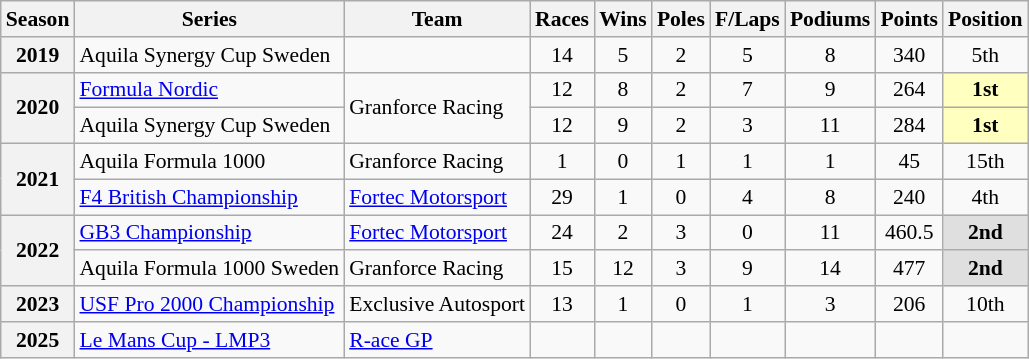<table class="wikitable" style="font-size: 90%; text-align:center">
<tr>
<th>Season</th>
<th>Series</th>
<th>Team</th>
<th>Races</th>
<th>Wins</th>
<th>Poles</th>
<th>F/Laps</th>
<th>Podiums</th>
<th>Points</th>
<th>Position</th>
</tr>
<tr>
<th>2019</th>
<td align=left>Aquila Synergy Cup Sweden</td>
<td></td>
<td>14</td>
<td>5</td>
<td>2</td>
<td>5</td>
<td>8</td>
<td>340</td>
<td>5th</td>
</tr>
<tr>
<th rowspan=2>2020</th>
<td align=left><a href='#'>Formula Nordic</a></td>
<td rowspan="2" align="left">Granforce Racing</td>
<td>12</td>
<td>8</td>
<td>2</td>
<td>7</td>
<td>9</td>
<td>264</td>
<td style="background:#FFFFBF;"><strong>1st</strong></td>
</tr>
<tr>
<td align=left>Aquila Synergy Cup Sweden</td>
<td>12</td>
<td>9</td>
<td>2</td>
<td>3</td>
<td>11</td>
<td>284</td>
<td style="background:#FFFFBF;"><strong>1st</strong></td>
</tr>
<tr>
<th rowspan=2>2021</th>
<td align=left>Aquila Formula 1000</td>
<td align=left>Granforce Racing</td>
<td>1</td>
<td>0</td>
<td>1</td>
<td>1</td>
<td>1</td>
<td>45</td>
<td>15th</td>
</tr>
<tr>
<td align=left><a href='#'>F4 British Championship</a></td>
<td align="left"><a href='#'>Fortec Motorsport</a></td>
<td>29</td>
<td>1</td>
<td>0</td>
<td>4</td>
<td>8</td>
<td>240</td>
<td>4th</td>
</tr>
<tr>
<th rowspan="2">2022</th>
<td align=left><a href='#'>GB3 Championship</a></td>
<td align=left><a href='#'>Fortec Motorsport</a></td>
<td>24</td>
<td>2</td>
<td>3</td>
<td>0</td>
<td>11</td>
<td>460.5</td>
<td style="background:#DFDFDF;"><strong>2nd</strong></td>
</tr>
<tr>
<td align=left>Aquila Formula 1000 Sweden</td>
<td align=left>Granforce Racing</td>
<td>15</td>
<td>12</td>
<td>3</td>
<td>9</td>
<td>14</td>
<td>477</td>
<td style="background:#DFDFDF;"><strong>2nd</strong></td>
</tr>
<tr>
<th>2023</th>
<td align=left><a href='#'>USF Pro 2000 Championship</a></td>
<td align=left>Exclusive Autosport</td>
<td>13</td>
<td>1</td>
<td>0</td>
<td>1</td>
<td>3</td>
<td>206</td>
<td>10th</td>
</tr>
<tr>
<th>2025</th>
<td align=left><a href='#'>Le Mans Cup - LMP3</a></td>
<td align=left><a href='#'>R-ace GP</a></td>
<td></td>
<td></td>
<td></td>
<td></td>
<td></td>
<td></td>
<td></td>
</tr>
</table>
